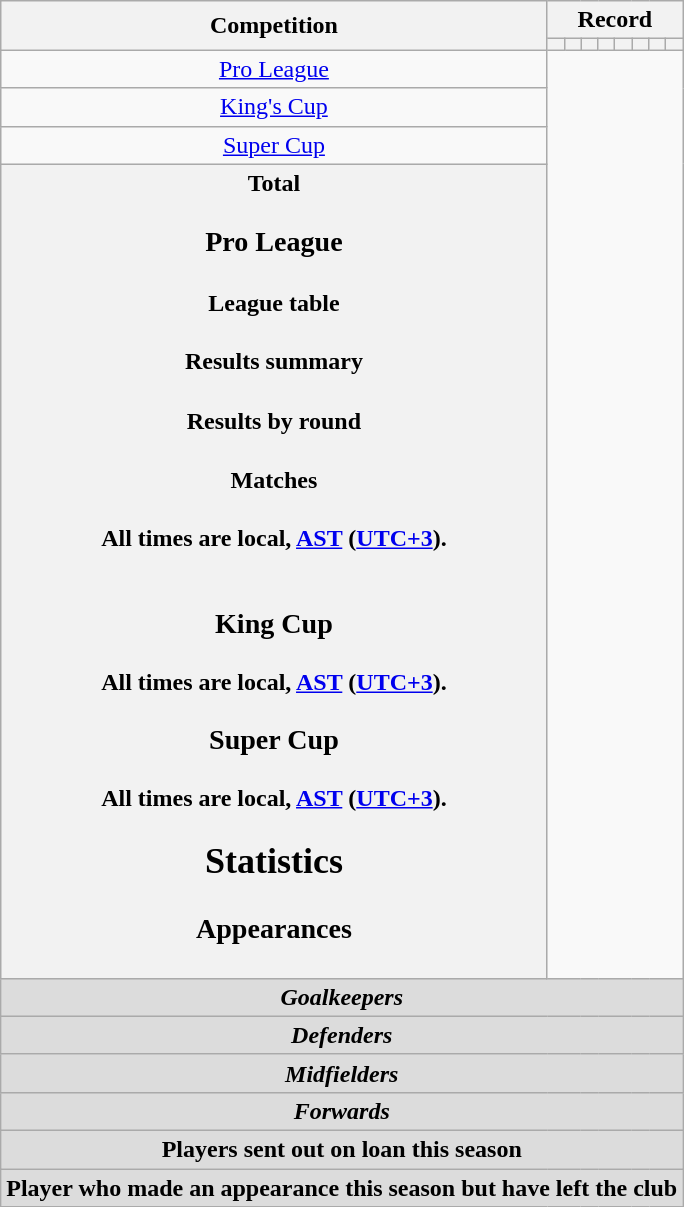<table class="wikitable" style="text-align: center">
<tr>
<th rowspan=2>Competition</th>
<th colspan=8>Record</th>
</tr>
<tr>
<th></th>
<th></th>
<th></th>
<th></th>
<th></th>
<th></th>
<th></th>
<th></th>
</tr>
<tr>
<td><a href='#'>Pro League</a><br></td>
</tr>
<tr>
<td><a href='#'>King's Cup</a><br></td>
</tr>
<tr>
<td><a href='#'>Super Cup</a><br></td>
</tr>
<tr>
<th>Total<br>
<h3>Pro League</h3><h4>League table</h4><h4>Results summary</h4>
<h4>Results by round</h4><h4>Matches</h4>All times are local, <a href='#'>AST</a> (<a href='#'>UTC+3</a>).<br>


<br>




























<h3>King Cup</h3>
All times are local, <a href='#'>AST</a> (<a href='#'>UTC+3</a>).<br>

<h3>Super Cup</h3>
All times are local, <a href='#'>AST</a> (<a href='#'>UTC+3</a>).<br><h2>Statistics</h2><h3>Appearances</h3></th>
</tr>
<tr>
<th colspan=16 style=background:#dcdcdc; text-align:center><em>Goalkeepers</em><br>



</th>
</tr>
<tr>
<th colspan=16 style=background:#dcdcdc; text-align:center><em>Defenders</em><br>









</th>
</tr>
<tr>
<th colspan=16 style=background:#dcdcdc; text-align:center><em>Midfielders</em><br>










</th>
</tr>
<tr>
<th colspan=16 style=background:#dcdcdc; text-align:center><em>Forwards</em><br>


</th>
</tr>
<tr>
<th colspan=14 style=background:#dcdcdc; text-align:center>Players sent out on loan this season<br>
</th>
</tr>
<tr>
<th colspan=18 style=background:#dcdcdc; text-align:center>Player who made an appearance this season but have left the club<br>

</th>
</tr>
</table>
